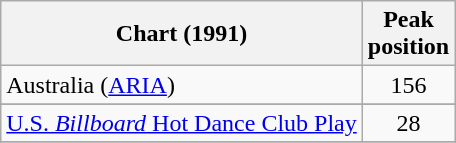<table class="wikitable sortable plainrowheaders">
<tr>
<th align="center">Chart (1991)</th>
<th align="center">Peak<br>position</th>
</tr>
<tr>
<td align="left">Australia (<a href='#'>ARIA</a>)</td>
<td align="center">156</td>
</tr>
<tr>
</tr>
<tr>
</tr>
<tr>
<td align="left"><a href='#'>U.S. <em>Billboard</em> Hot Dance Club Play</a></td>
<td align="center">28</td>
</tr>
<tr>
</tr>
</table>
